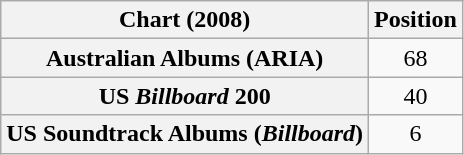<table class="wikitable sortable plainrowheaders" style="text-align:center">
<tr>
<th scope="col">Chart (2008)</th>
<th scope="col">Position</th>
</tr>
<tr>
<th scope="row">Australian Albums (ARIA)</th>
<td>68</td>
</tr>
<tr>
<th scope="row">US <em>Billboard</em> 200</th>
<td>40</td>
</tr>
<tr>
<th scope="row">US Soundtrack Albums (<em>Billboard</em>)</th>
<td>6</td>
</tr>
</table>
